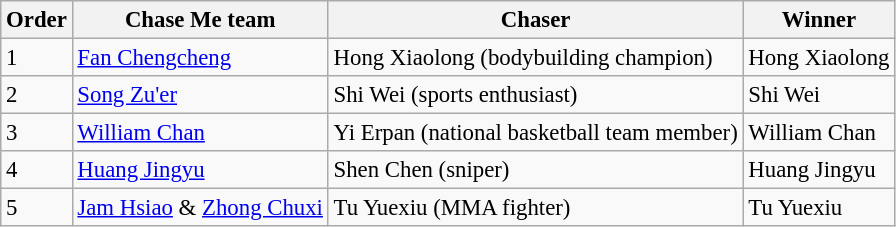<table class="wikitable" style="font-size:95%; text-align:left;">
<tr>
<th>Order</th>
<th>Chase Me team</th>
<th>Chaser</th>
<th>Winner</th>
</tr>
<tr>
<td>1</td>
<td><a href='#'>Fan Chengcheng</a></td>
<td>Hong Xiaolong (bodybuilding champion)</td>
<td>Hong Xiaolong</td>
</tr>
<tr>
<td>2</td>
<td><a href='#'>Song Zu'er</a></td>
<td>Shi Wei (sports enthusiast)</td>
<td>Shi Wei</td>
</tr>
<tr>
<td>3</td>
<td><a href='#'>William Chan</a></td>
<td>Yi Erpan (national basketball team member)</td>
<td>William Chan</td>
</tr>
<tr>
<td>4</td>
<td><a href='#'>Huang Jingyu</a></td>
<td>Shen Chen (sniper)</td>
<td>Huang Jingyu</td>
</tr>
<tr>
<td>5</td>
<td><a href='#'>Jam Hsiao</a> & <a href='#'>Zhong Chuxi</a></td>
<td>Tu Yuexiu (MMA fighter)</td>
<td>Tu Yuexiu</td>
</tr>
</table>
